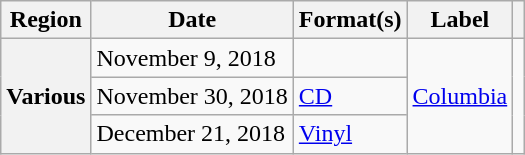<table class="wikitable plainrowheaders">
<tr>
<th scope="col">Region</th>
<th scope="col">Date</th>
<th scope="col">Format(s)</th>
<th scope="col">Label</th>
<th scope="col"></th>
</tr>
<tr>
<th rowspan="3" scope="row">Various</th>
<td>November 9, 2018</td>
<td></td>
<td rowspan="3"><a href='#'>Columbia</a></td>
<td rowspan="3" align="center"><br></td>
</tr>
<tr>
<td>November 30, 2018</td>
<td><a href='#'>CD</a></td>
</tr>
<tr>
<td>December 21, 2018</td>
<td><a href='#'>Vinyl</a></td>
</tr>
</table>
